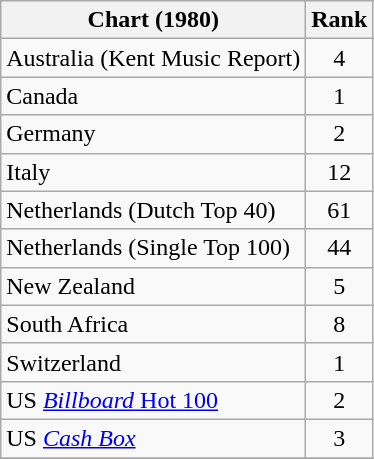<table class="wikitable sortable">
<tr>
<th>Chart (1980)</th>
<th>Rank</th>
</tr>
<tr>
<td>Australia (Kent Music Report)</td>
<td align="center">4</td>
</tr>
<tr>
<td>Canada </td>
<td align="center">1</td>
</tr>
<tr>
<td>Germany </td>
<td align="center">2</td>
</tr>
<tr>
<td>Italy </td>
<td align="center">12</td>
</tr>
<tr>
<td>Netherlands (Dutch Top 40)</td>
<td align="center">61</td>
</tr>
<tr>
<td>Netherlands (Single Top 100)</td>
<td align="center">44</td>
</tr>
<tr>
<td>New Zealand </td>
<td align="center">5</td>
</tr>
<tr>
<td>South Africa </td>
<td align="center">8</td>
</tr>
<tr>
<td>Switzerland </td>
<td align="center">1</td>
</tr>
<tr>
<td>US <a href='#'><em>Billboard</em> Hot 100</a></td>
<td align="center">2</td>
</tr>
<tr>
<td>US <em><a href='#'>Cash Box</a></em> </td>
<td align="center">3</td>
</tr>
<tr>
</tr>
</table>
